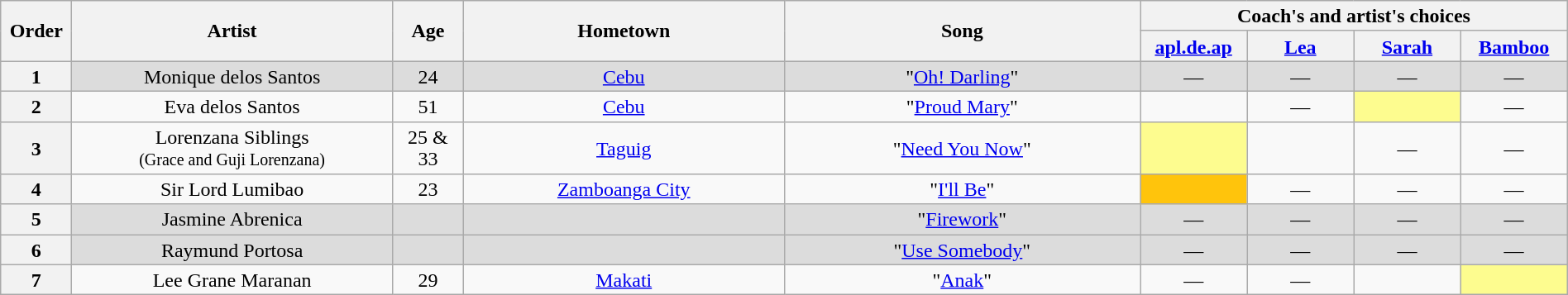<table class="wikitable" style="text-align:center; line-height:17px; width:100%;">
<tr>
<th rowspan="2" scope="col" style="width:04%;">Order</th>
<th rowspan="2" scope="col" style="width:18%;">Artist</th>
<th rowspan="2" scope="col" style="width:04%;">Age</th>
<th rowspan="2" scope="col" style="width:18%;">Hometown</th>
<th rowspan="2" scope="col" style="width:20%;">Song</th>
<th colspan="4" scope="col" style="width:24%;">Coach's and artist's choices</th>
</tr>
<tr>
<th style="width:06%;"><a href='#'>apl.de.ap</a></th>
<th style="width:06%;"><a href='#'>Lea</a></th>
<th style="width:06%;"><a href='#'>Sarah</a></th>
<th style="width:06%;"><a href='#'>Bamboo</a></th>
</tr>
<tr>
<th scope="row">1</th>
<td style="background:#DCDCDC;">Monique delos Santos</td>
<td style="background:#DCDCDC;">24</td>
<td style="background:#DCDCDC;"><a href='#'>Cebu</a></td>
<td style="background:#DCDCDC;">"<a href='#'>Oh! Darling</a>"</td>
<td style="background:#DCDCDC;">—</td>
<td style="background:#DCDCDC;">—</td>
<td style="background:#DCDCDC;">—</td>
<td style="background:#DCDCDC;">—</td>
</tr>
<tr>
<th scope="row">2</th>
<td>Eva delos Santos</td>
<td>51</td>
<td><a href='#'>Cebu</a></td>
<td>"<a href='#'>Proud Mary</a>"</td>
<td><strong></strong></td>
<td>—</td>
<td style="background:#fdfc8f;"><strong></strong></td>
<td>—</td>
</tr>
<tr>
<th scope="row">3</th>
<td>Lorenzana Siblings<br><small>(Grace and Guji Lorenzana)</small></td>
<td>25 & 33</td>
<td><a href='#'>Taguig</a></td>
<td>"<a href='#'>Need You Now</a>"</td>
<td style="background:#fdfc8f;"><strong></strong></td>
<td><strong></strong></td>
<td>—</td>
<td>—</td>
</tr>
<tr>
<th scope="row">4</th>
<td>Sir Lord Lumibao</td>
<td>23</td>
<td><a href='#'>Zamboanga City</a></td>
<td>"<a href='#'>I'll Be</a>"</td>
<td style="background:#FFC40C;"><strong></strong></td>
<td>—</td>
<td>—</td>
<td>—</td>
</tr>
<tr>
<th scope="row">5</th>
<td style="background:#DCDCDC;">Jasmine Abrenica</td>
<td style="background:#DCDCDC;"></td>
<td style="background:#DCDCDC;"></td>
<td style="background:#DCDCDC;">"<a href='#'>Firework</a>"</td>
<td style="background:#DCDCDC;">—</td>
<td style="background:#DCDCDC;">—</td>
<td style="background:#DCDCDC;">—</td>
<td style="background:#DCDCDC;">—</td>
</tr>
<tr>
<th scope="row">6</th>
<td style="background:#DCDCDC;">Raymund Portosa</td>
<td style="background:#DCDCDC;"></td>
<td style="background:#DCDCDC;"></td>
<td style="background:#DCDCDC;">"<a href='#'>Use Somebody</a>"</td>
<td style="background:#DCDCDC;">—</td>
<td style="background:#DCDCDC;">—</td>
<td style="background:#DCDCDC;">—</td>
<td style="background:#DCDCDC;">—</td>
</tr>
<tr>
<th scope="row">7</th>
<td>Lee Grane Maranan</td>
<td>29</td>
<td><a href='#'>Makati</a></td>
<td>"<a href='#'>Anak</a>"</td>
<td>—</td>
<td>—</td>
<td><strong></strong></td>
<td style="background:#fdfc8f;"><strong></strong></td>
</tr>
</table>
